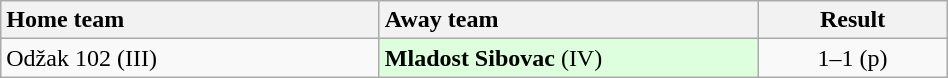<table class="wikitable" style="width:50%">
<tr>
<th style="width:40%; text-align:left">Home team</th>
<th style="width:40%; text-align:left">Away team</th>
<th>Result</th>
</tr>
<tr>
<td>Odžak 102 (III)</td>
<td bgcolor="#ddffdd"><strong>Mladost Sibovac</strong> (IV)</td>
<td style="text-align:center">1–1 (p)</td>
</tr>
</table>
